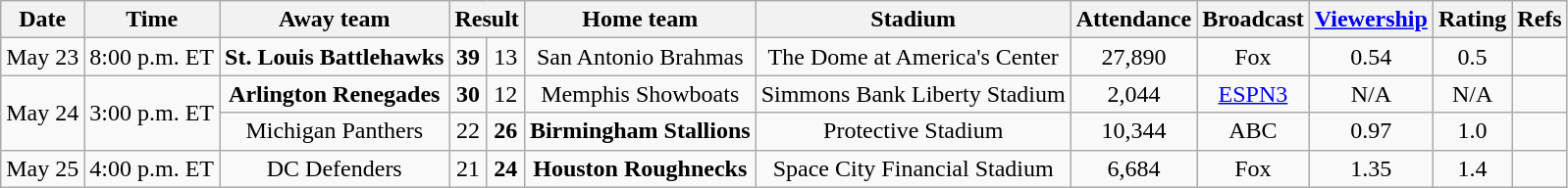<table class="wikitable" style="text-align:center;">
<tr>
<th>Date</th>
<th>Time<br></th>
<th>Away team</th>
<th colspan="2">Result<br></th>
<th>Home team</th>
<th>Stadium</th>
<th>Attendance</th>
<th>Broadcast</th>
<th><a href='#'>Viewership</a><br></th>
<th>Rating<br></th>
<th>Refs</th>
</tr>
<tr>
<td>May 23</td>
<td>8:00 p.m. ET</td>
<td><strong>St. Louis Battlehawks</strong></td>
<td><strong>39</strong></td>
<td>13</td>
<td>San Antonio Brahmas</td>
<td>The Dome at America's Center</td>
<td>27,890</td>
<td>Fox</td>
<td>0.54</td>
<td>0.5</td>
<td></td>
</tr>
<tr>
<td rowspan=2>May 24</td>
<td rowspan="2">3:00 p.m. ET</td>
<td><strong>Arlington Renegades</strong></td>
<td><strong>30</strong></td>
<td>12</td>
<td>Memphis Showboats</td>
<td>Simmons Bank Liberty Stadium</td>
<td>2,044</td>
<td><a href='#'>ESPN3</a></td>
<td>N/A</td>
<td>N/A</td>
<td></td>
</tr>
<tr>
<td>Michigan Panthers</td>
<td>22</td>
<td><strong>26</strong></td>
<td><strong>Birmingham Stallions</strong></td>
<td>Protective Stadium</td>
<td>10,344</td>
<td>ABC</td>
<td>0.97</td>
<td>1.0</td>
<td></td>
</tr>
<tr>
<td>May 25</td>
<td>4:00 p.m. ET</td>
<td>DC Defenders</td>
<td>21</td>
<td><strong>24</strong></td>
<td><strong>Houston Roughnecks</strong></td>
<td>Space City Financial Stadium</td>
<td>6,684</td>
<td>Fox</td>
<td>1.35</td>
<td>1.4</td>
<td></td>
</tr>
</table>
